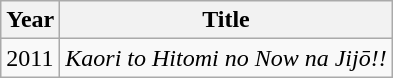<table class="wikitable">
<tr>
<th>Year</th>
<th>Title</th>
</tr>
<tr>
<td>2011</td>
<td><em>Kaori to Hitomi no Now na Jijō!!</em></td>
</tr>
</table>
